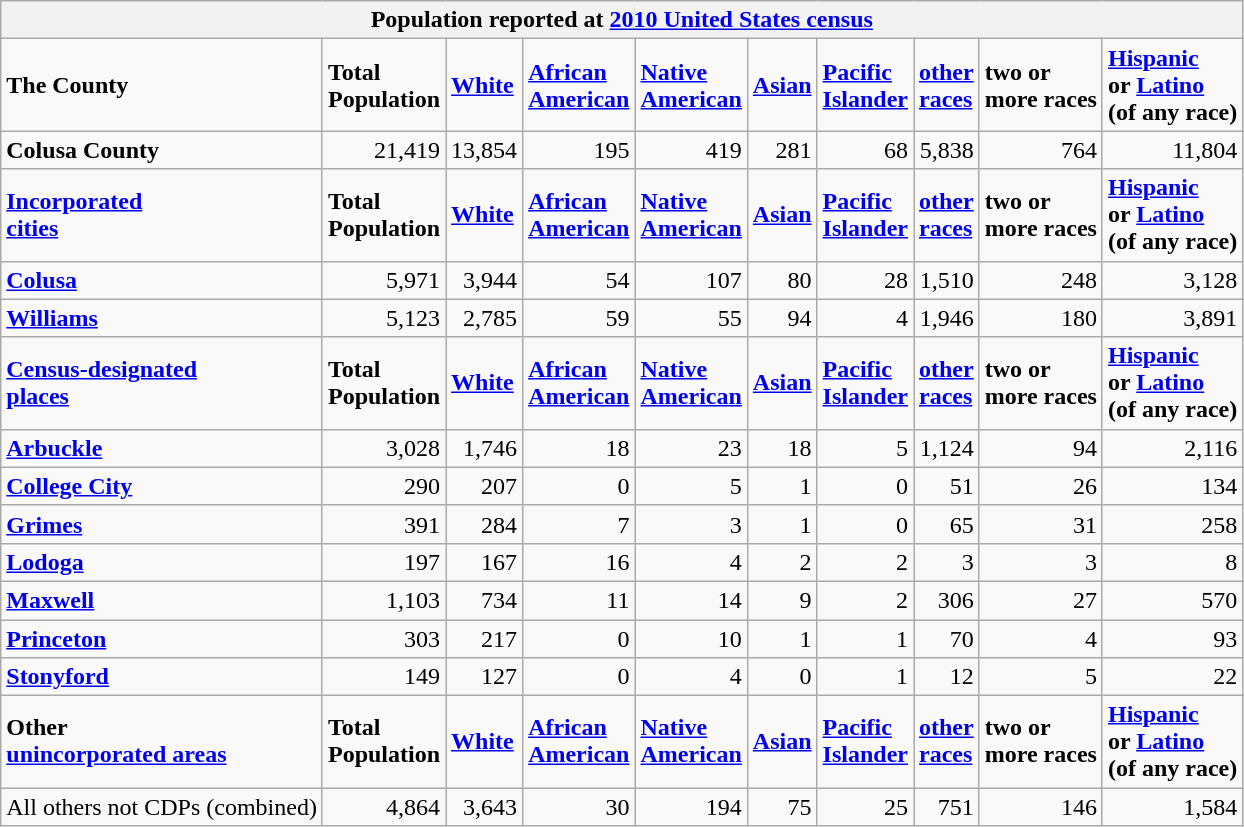<table class="wikitable collapsible collapsed">
<tr>
<th colspan="10">Population reported at <a href='#'>2010 United States census</a></th>
</tr>
<tr>
<td><div><strong>The County</strong></div></td>
<td><div><strong>Total<br>Population</strong></div></td>
<td><div><strong><a href='#'>White</a></strong></div></td>
<td><div><strong><a href='#'>African<br>American</a></strong></div></td>
<td><div><strong><a href='#'>Native<br>American</a></strong></div></td>
<td><div><strong><a href='#'>Asian</a></strong></div></td>
<td><div><strong><a href='#'>Pacific<br>Islander</a></strong></div></td>
<td><div><strong><a href='#'>other<br>races</a></strong></div></td>
<td><div><strong>two or<br>more races</strong></div></td>
<td><div><strong><a href='#'>Hispanic</a><br>or <a href='#'>Latino</a><br>(of any race)</strong></div></td>
</tr>
<tr>
<td><strong> Colusa County</strong></td>
<td align="right">21,419</td>
<td align="right">13,854</td>
<td align="right">195</td>
<td align="right">419</td>
<td align="right">281</td>
<td align="right">68</td>
<td align="right">5,838</td>
<td align="right">764</td>
<td align="right">11,804</td>
</tr>
<tr>
<td><div><strong><a href='#'>Incorporated<br>cities</a></strong></div></td>
<td><div><strong>Total<br>Population</strong></div></td>
<td><div><strong><a href='#'>White</a></strong></div></td>
<td><div><strong><a href='#'>African<br>American</a></strong></div></td>
<td><div><strong><a href='#'>Native<br>American</a></strong></div></td>
<td><div><strong><a href='#'>Asian</a></strong></div></td>
<td><div><strong><a href='#'>Pacific<br>Islander</a></strong></div></td>
<td><div><strong><a href='#'>other<br>races</a></strong></div></td>
<td><div><strong>two or<br>more races</strong></div></td>
<td><div><strong><a href='#'>Hispanic</a><br>or <a href='#'>Latino</a><br>(of any race)</strong></div></td>
</tr>
<tr>
<td><strong><a href='#'>Colusa</a></strong></td>
<td align="right">5,971</td>
<td align="right">3,944</td>
<td align="right">54</td>
<td align="right">107</td>
<td align="right">80</td>
<td align="right">28</td>
<td align="right">1,510</td>
<td align="right">248</td>
<td align="right">3,128</td>
</tr>
<tr>
<td><strong><a href='#'>Williams</a></strong></td>
<td align="right">5,123</td>
<td align="right">2,785</td>
<td align="right">59</td>
<td align="right">55</td>
<td align="right">94</td>
<td align="right">4</td>
<td align="right">1,946</td>
<td align="right">180</td>
<td align="right">3,891</td>
</tr>
<tr>
<td><div><strong><a href='#'>Census-designated<br>places</a></strong></div></td>
<td><div><strong>Total<br>Population</strong></div></td>
<td><div><strong><a href='#'>White</a></strong></div></td>
<td><div><strong><a href='#'>African<br>American</a></strong></div></td>
<td><div><strong><a href='#'>Native<br>American</a></strong></div></td>
<td><div><strong><a href='#'>Asian</a></strong></div></td>
<td><div><strong><a href='#'>Pacific<br>Islander</a></strong></div></td>
<td><div><strong><a href='#'>other<br>races</a></strong></div></td>
<td><div><strong>two or<br>more races</strong></div></td>
<td><div><strong><a href='#'>Hispanic</a><br>or <a href='#'>Latino</a><br>(of any race)</strong></div></td>
</tr>
<tr>
<td><strong><a href='#'>Arbuckle</a></strong></td>
<td align="right">3,028</td>
<td align="right">1,746</td>
<td align="right">18</td>
<td align="right">23</td>
<td align="right">18</td>
<td align="right">5</td>
<td align="right">1,124</td>
<td align="right">94</td>
<td align="right">2,116</td>
</tr>
<tr>
<td><strong><a href='#'>College City</a></strong></td>
<td align="right">290</td>
<td align="right">207</td>
<td align="right">0</td>
<td align="right">5</td>
<td align="right">1</td>
<td align="right">0</td>
<td align="right">51</td>
<td align="right">26</td>
<td align="right">134</td>
</tr>
<tr>
<td><strong><a href='#'>Grimes</a></strong></td>
<td align="right">391</td>
<td align="right">284</td>
<td align="right">7</td>
<td align="right">3</td>
<td align="right">1</td>
<td align="right">0</td>
<td align="right">65</td>
<td align="right">31</td>
<td align="right">258</td>
</tr>
<tr>
<td><strong><a href='#'>Lodoga</a></strong></td>
<td align="right">197</td>
<td align="right">167</td>
<td align="right">16</td>
<td align="right">4</td>
<td align="right">2</td>
<td align="right">2</td>
<td align="right">3</td>
<td align="right">3</td>
<td align="right">8</td>
</tr>
<tr>
<td><strong><a href='#'>Maxwell</a></strong></td>
<td align="right">1,103</td>
<td align="right">734</td>
<td align="right">11</td>
<td align="right">14</td>
<td align="right">9</td>
<td align="right">2</td>
<td align="right">306</td>
<td align="right">27</td>
<td align="right">570</td>
</tr>
<tr>
<td><strong><a href='#'>Princeton</a></strong></td>
<td align="right">303</td>
<td align="right">217</td>
<td align="right">0</td>
<td align="right">10</td>
<td align="right">1</td>
<td align="right">1</td>
<td align="right">70</td>
<td align="right">4</td>
<td align="right">93</td>
</tr>
<tr>
<td><strong><a href='#'>Stonyford</a></strong></td>
<td align="right">149</td>
<td align="right">127</td>
<td align="right">0</td>
<td align="right">4</td>
<td align="right">0</td>
<td align="right">1</td>
<td align="right">12</td>
<td align="right">5</td>
<td align="right">22</td>
</tr>
<tr>
<td><div><strong>Other<br><a href='#'>unincorporated areas</a></strong></div></td>
<td><div><strong>Total<br>Population</strong></div></td>
<td><div><strong><a href='#'>White</a></strong></div></td>
<td><div><strong><a href='#'>African<br>American</a></strong></div></td>
<td><div><strong><a href='#'>Native<br>American</a></strong></div></td>
<td><div><strong><a href='#'>Asian</a></strong></div></td>
<td><div><strong><a href='#'>Pacific<br>Islander</a></strong></div></td>
<td><div><strong><a href='#'>other<br>races</a></strong></div></td>
<td><div><strong>two or<br>more races</strong></div></td>
<td><div><strong><a href='#'>Hispanic</a><br>or <a href='#'>Latino</a><br>(of any race)</strong></div></td>
</tr>
<tr>
<td>All others not CDPs (combined)</td>
<td align="right">4,864</td>
<td align="right">3,643</td>
<td align="right">30</td>
<td align="right">194</td>
<td align="right">75</td>
<td align="right">25</td>
<td align="right">751</td>
<td align="right">146</td>
<td align="right">1,584</td>
</tr>
</table>
